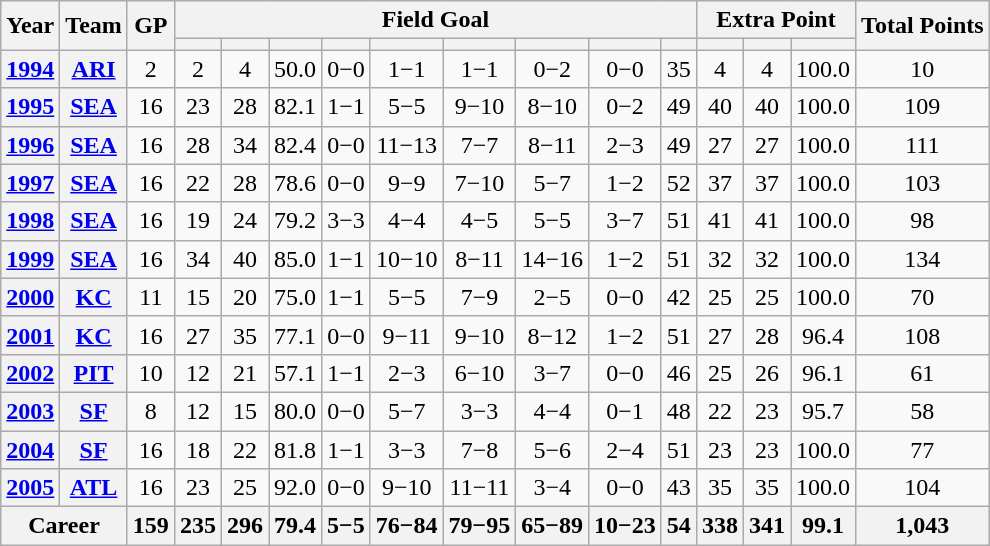<table class="wikitable" style="text-align:center;">
<tr>
<th rowspan="2">Year</th>
<th rowspan="2">Team</th>
<th rowspan="2">GP</th>
<th colspan="9">Field Goal</th>
<th colspan="3">Extra Point</th>
<th rowspan="2">Total Points</th>
</tr>
<tr>
<th></th>
<th></th>
<th></th>
<th></th>
<th></th>
<th></th>
<th></th>
<th></th>
<th></th>
<th></th>
<th></th>
<th></th>
</tr>
<tr>
<th><a href='#'>1994</a></th>
<th><a href='#'>ARI</a></th>
<td>2</td>
<td>2</td>
<td>4</td>
<td>50.0</td>
<td>0−0</td>
<td>1−1</td>
<td>1−1</td>
<td>0−2</td>
<td>0−0</td>
<td>35</td>
<td>4</td>
<td>4</td>
<td>100.0</td>
<td>10</td>
</tr>
<tr>
<th><a href='#'>1995</a></th>
<th><a href='#'>SEA</a></th>
<td>16</td>
<td>23</td>
<td>28</td>
<td>82.1</td>
<td>1−1</td>
<td>5−5</td>
<td>9−10</td>
<td>8−10</td>
<td>0−2</td>
<td>49</td>
<td>40</td>
<td>40</td>
<td>100.0</td>
<td>109</td>
</tr>
<tr>
<th><a href='#'>1996</a></th>
<th><a href='#'>SEA</a></th>
<td>16</td>
<td>28</td>
<td>34</td>
<td>82.4</td>
<td>0−0</td>
<td>11−13</td>
<td>7−7</td>
<td>8−11</td>
<td>2−3</td>
<td>49</td>
<td>27</td>
<td>27</td>
<td>100.0</td>
<td>111</td>
</tr>
<tr>
<th><a href='#'>1997</a></th>
<th><a href='#'>SEA</a></th>
<td>16</td>
<td>22</td>
<td>28</td>
<td>78.6</td>
<td>0−0</td>
<td>9−9</td>
<td>7−10</td>
<td>5−7</td>
<td>1−2</td>
<td>52</td>
<td>37</td>
<td>37</td>
<td>100.0</td>
<td>103</td>
</tr>
<tr>
<th><a href='#'>1998</a></th>
<th><a href='#'>SEA</a></th>
<td>16</td>
<td>19</td>
<td>24</td>
<td>79.2</td>
<td>3−3</td>
<td>4−4</td>
<td>4−5</td>
<td>5−5</td>
<td>3−7</td>
<td>51</td>
<td>41</td>
<td>41</td>
<td>100.0</td>
<td>98</td>
</tr>
<tr>
<th><a href='#'>1999</a></th>
<th><a href='#'>SEA</a></th>
<td>16</td>
<td>34</td>
<td>40</td>
<td>85.0</td>
<td>1−1</td>
<td>10−10</td>
<td>8−11</td>
<td>14−16</td>
<td>1−2</td>
<td>51</td>
<td>32</td>
<td>32</td>
<td>100.0</td>
<td>134</td>
</tr>
<tr>
<th><a href='#'>2000</a></th>
<th><a href='#'>KC</a></th>
<td>11</td>
<td>15</td>
<td>20</td>
<td>75.0</td>
<td>1−1</td>
<td>5−5</td>
<td>7−9</td>
<td>2−5</td>
<td>0−0</td>
<td>42</td>
<td>25</td>
<td>25</td>
<td>100.0</td>
<td>70</td>
</tr>
<tr>
<th><a href='#'>2001</a></th>
<th><a href='#'>KC</a></th>
<td>16</td>
<td>27</td>
<td>35</td>
<td>77.1</td>
<td>0−0</td>
<td>9−11</td>
<td>9−10</td>
<td>8−12</td>
<td>1−2</td>
<td>51</td>
<td>27</td>
<td>28</td>
<td>96.4</td>
<td>108</td>
</tr>
<tr>
<th><a href='#'>2002</a></th>
<th><a href='#'>PIT</a></th>
<td>10</td>
<td>12</td>
<td>21</td>
<td>57.1</td>
<td>1−1</td>
<td>2−3</td>
<td>6−10</td>
<td>3−7</td>
<td>0−0</td>
<td>46</td>
<td>25</td>
<td>26</td>
<td>96.1</td>
<td>61</td>
</tr>
<tr>
<th><a href='#'>2003</a></th>
<th><a href='#'>SF</a></th>
<td>8</td>
<td>12</td>
<td>15</td>
<td>80.0</td>
<td>0−0</td>
<td>5−7</td>
<td>3−3</td>
<td>4−4</td>
<td>0−1</td>
<td>48</td>
<td>22</td>
<td>23</td>
<td>95.7</td>
<td>58</td>
</tr>
<tr>
<th><a href='#'>2004</a></th>
<th><a href='#'>SF</a></th>
<td>16</td>
<td>18</td>
<td>22</td>
<td>81.8</td>
<td>1−1</td>
<td>3−3</td>
<td>7−8</td>
<td>5−6</td>
<td>2−4</td>
<td>51</td>
<td>23</td>
<td>23</td>
<td>100.0</td>
<td>77</td>
</tr>
<tr>
<th><a href='#'>2005</a></th>
<th><a href='#'>ATL</a></th>
<td>16</td>
<td>23</td>
<td>25</td>
<td>92.0</td>
<td>0−0</td>
<td>9−10</td>
<td>11−11</td>
<td>3−4</td>
<td>0−0</td>
<td>43</td>
<td>35</td>
<td>35</td>
<td>100.0</td>
<td>104</td>
</tr>
<tr>
<th colspan="2">Career</th>
<th>159</th>
<th>235</th>
<th>296</th>
<th>79.4</th>
<th>5−5</th>
<th>76−84</th>
<th>79−95</th>
<th>65−89</th>
<th>10−23</th>
<th>54</th>
<th>338</th>
<th>341</th>
<th>99.1</th>
<th>1,043</th>
</tr>
</table>
